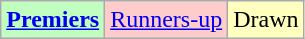<table class="wikitable">
<tr>
<td style=background:#C0FFC0><strong><a href='#'>Premiers</a></strong></td>
<td style=background:#fcc><a href='#'>Runners-up</a></td>
<td style=background:#FFFFC0>Drawn</td>
</tr>
</table>
